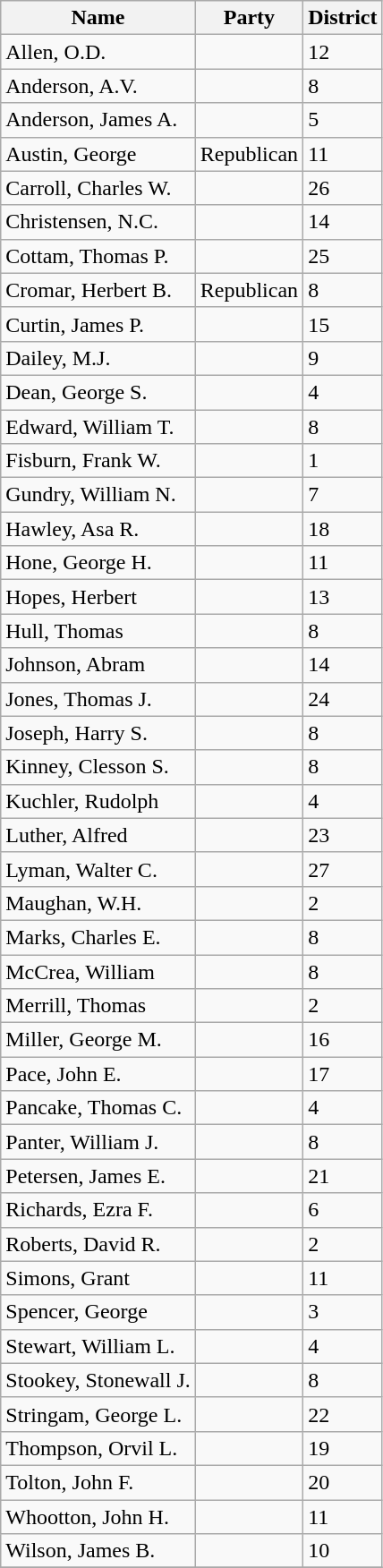<table class="wikitable">
<tr>
<th>Name</th>
<th>Party</th>
<th>District</th>
</tr>
<tr>
<td>Allen, O.D.</td>
<td></td>
<td>12</td>
</tr>
<tr>
<td>Anderson, A.V.</td>
<td></td>
<td>8</td>
</tr>
<tr>
<td>Anderson, James A.</td>
<td></td>
<td>5</td>
</tr>
<tr>
<td>Austin, George</td>
<td>Republican</td>
<td>11</td>
</tr>
<tr>
<td>Carroll, Charles W.</td>
<td></td>
<td>26</td>
</tr>
<tr>
<td>Christensen, N.C.</td>
<td></td>
<td>14</td>
</tr>
<tr>
<td>Cottam, Thomas P.</td>
<td></td>
<td>25</td>
</tr>
<tr>
<td>Cromar, Herbert B.</td>
<td>Republican</td>
<td>8</td>
</tr>
<tr>
<td>Curtin, James P.</td>
<td></td>
<td>15</td>
</tr>
<tr>
<td>Dailey, M.J.</td>
<td></td>
<td>9</td>
</tr>
<tr>
<td>Dean, George S.</td>
<td></td>
<td>4</td>
</tr>
<tr>
<td>Edward, William T.</td>
<td></td>
<td>8</td>
</tr>
<tr>
<td>Fisburn, Frank W.</td>
<td></td>
<td>1</td>
</tr>
<tr>
<td>Gundry, William N.</td>
<td></td>
<td>7</td>
</tr>
<tr>
<td>Hawley, Asa R.</td>
<td></td>
<td>18</td>
</tr>
<tr>
<td>Hone, George H.</td>
<td></td>
<td>11</td>
</tr>
<tr>
<td>Hopes, Herbert</td>
<td></td>
<td>13</td>
</tr>
<tr>
<td>Hull, Thomas</td>
<td></td>
<td>8</td>
</tr>
<tr>
<td>Johnson, Abram</td>
<td></td>
<td>14</td>
</tr>
<tr>
<td>Jones, Thomas J.</td>
<td></td>
<td>24</td>
</tr>
<tr>
<td>Joseph, Harry S.</td>
<td></td>
<td>8</td>
</tr>
<tr>
<td>Kinney, Clesson S.</td>
<td></td>
<td>8</td>
</tr>
<tr>
<td>Kuchler, Rudolph</td>
<td></td>
<td>4</td>
</tr>
<tr>
<td>Luther, Alfred</td>
<td></td>
<td>23</td>
</tr>
<tr>
<td>Lyman, Walter C.</td>
<td></td>
<td>27</td>
</tr>
<tr>
<td>Maughan, W.H.</td>
<td></td>
<td>2</td>
</tr>
<tr>
<td>Marks, Charles E.</td>
<td></td>
<td>8</td>
</tr>
<tr>
<td>McCrea, William</td>
<td></td>
<td>8</td>
</tr>
<tr>
<td>Merrill, Thomas</td>
<td></td>
<td>2</td>
</tr>
<tr>
<td>Miller, George M.</td>
<td></td>
<td>16</td>
</tr>
<tr>
<td>Pace, John E.</td>
<td></td>
<td>17</td>
</tr>
<tr>
<td>Pancake, Thomas C.</td>
<td></td>
<td>4</td>
</tr>
<tr>
<td>Panter, William J.</td>
<td></td>
<td>8</td>
</tr>
<tr>
<td>Petersen, James E.</td>
<td></td>
<td>21</td>
</tr>
<tr>
<td>Richards, Ezra F.</td>
<td></td>
<td>6</td>
</tr>
<tr>
<td>Roberts, David R.</td>
<td></td>
<td>2</td>
</tr>
<tr>
<td>Simons, Grant</td>
<td></td>
<td>11</td>
</tr>
<tr>
<td>Spencer, George</td>
<td></td>
<td>3</td>
</tr>
<tr>
<td>Stewart, William L.</td>
<td></td>
<td>4</td>
</tr>
<tr>
<td>Stookey, Stonewall J.</td>
<td></td>
<td>8</td>
</tr>
<tr>
<td>Stringam, George L.</td>
<td></td>
<td>22</td>
</tr>
<tr>
<td>Thompson, Orvil L.</td>
<td></td>
<td>19</td>
</tr>
<tr>
<td>Tolton, John F.</td>
<td></td>
<td>20</td>
</tr>
<tr>
<td>Whootton, John H.</td>
<td></td>
<td>11</td>
</tr>
<tr>
<td>Wilson, James B.</td>
<td></td>
<td>10</td>
</tr>
<tr>
</tr>
</table>
